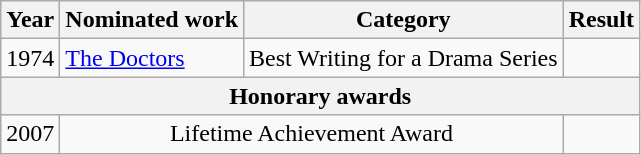<table class="wikitable">
<tr>
<th>Year</th>
<th>Nominated work</th>
<th>Category</th>
<th>Result</th>
</tr>
<tr>
<td>1974</td>
<td><a href='#'>The Doctors</a></td>
<td>Best Writing for a Drama Series</td>
<td></td>
</tr>
<tr>
<th colspan=4>Honorary awards</th>
</tr>
<tr>
<td>2007</td>
<td colspan=2 align=center>Lifetime Achievement Award</td>
<td></td>
</tr>
</table>
